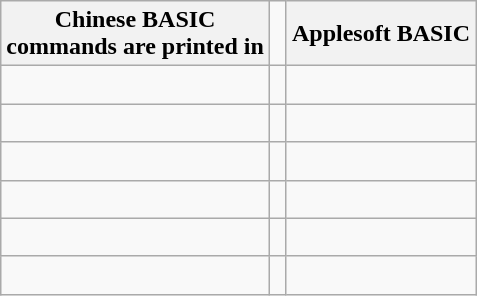<table class="wikitable">
<tr>
<th>Chinese BASIC<br>commands are printed in </th>
<td> </td>
<th>Applesoft BASIC</th>
</tr>
<tr>
<td></td>
<td> </td>
<td></td>
</tr>
<tr>
<td></td>
<td> </td>
<td></td>
</tr>
<tr>
<td></td>
<td> </td>
<td></td>
</tr>
<tr>
<td></td>
<td> </td>
<td></td>
</tr>
<tr>
<td></td>
<td> </td>
<td></td>
</tr>
<tr>
<td></td>
<td> </td>
<td></td>
</tr>
</table>
